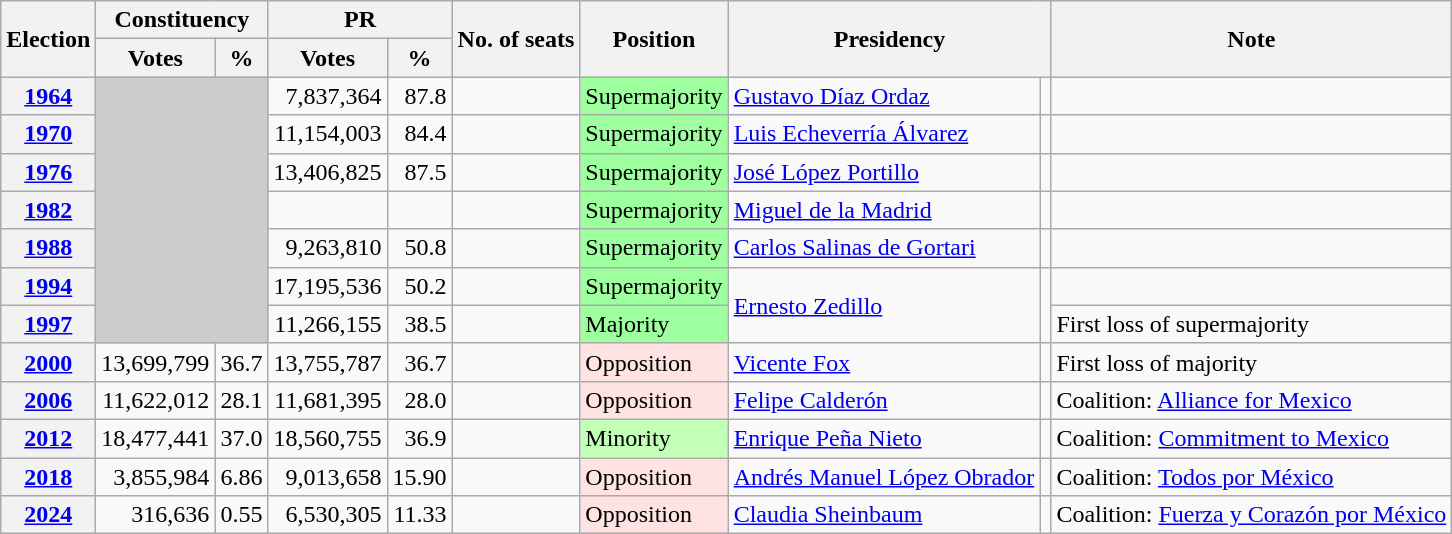<table class="wikitable">
<tr>
<th rowspan="2">Election</th>
<th colspan="2">Constituency</th>
<th colspan="2">PR</th>
<th rowspan="2">No. of seats</th>
<th rowspan="2">Position</th>
<th colspan="2" rowspan="2">Presidency</th>
<th rowspan="2">Note</th>
</tr>
<tr>
<th>Votes</th>
<th>%</th>
<th>Votes</th>
<th>%</th>
</tr>
<tr>
<th><a href='#'>1964</a></th>
<td colspan="2" rowspan="7" bgcolor="#cccccc"></td>
<td style="text-align:right">7,837,364</td>
<td style="text-align:right">87.8</td>
<td></td>
<td bgcolor="#9eff9e">Supermajority</td>
<td><a href='#'>Gustavo Díaz Ordaz</a></td>
<td></td>
<td></td>
</tr>
<tr>
<th><a href='#'>1970</a></th>
<td style="text-align:right">11,154,003</td>
<td style="text-align:right">84.4</td>
<td></td>
<td bgcolor="#9eff9e">Supermajority</td>
<td><a href='#'>Luis Echeverría Álvarez</a></td>
<td></td>
<td></td>
</tr>
<tr>
<th><a href='#'>1976</a></th>
<td style="text-align:right">13,406,825</td>
<td style="text-align:right">87.5</td>
<td></td>
<td bgcolor="#9eff9e">Supermajority</td>
<td><a href='#'>José López Portillo</a></td>
<td></td>
<td></td>
</tr>
<tr>
<th><a href='#'>1982</a></th>
<td></td>
<td></td>
<td></td>
<td bgcolor="#9eff9e">Supermajority</td>
<td><a href='#'>Miguel de la Madrid</a></td>
<td></td>
<td></td>
</tr>
<tr>
<th><a href='#'>1988</a></th>
<td style="text-align:right">9,263,810</td>
<td style="text-align:right">50.8</td>
<td></td>
<td bgcolor="#9eff9e">Supermajority</td>
<td><a href='#'>Carlos Salinas de Gortari</a></td>
<td></td>
<td></td>
</tr>
<tr>
<th><a href='#'>1994</a></th>
<td style="text-align:right">17,195,536</td>
<td style="text-align:right">50.2</td>
<td></td>
<td bgcolor="#9eff9e">Supermajority</td>
<td rowspan="2"><a href='#'>Ernesto Zedillo</a></td>
<td rowspan="2"></td>
<td></td>
</tr>
<tr>
<th><a href='#'>1997</a></th>
<td style="text-align:right">11,266,155</td>
<td style="text-align:right">38.5</td>
<td></td>
<td bgcolor="#9eff9e">Majority</td>
<td>First loss of supermajority</td>
</tr>
<tr>
<th><a href='#'>2000</a></th>
<td style="text-align:right">13,699,799</td>
<td style="text-align:right">36.7</td>
<td style="text-align:right">13,755,787</td>
<td style="text-align:right">36.7</td>
<td></td>
<td bgcolor="#ffe3e3">Opposition</td>
<td><a href='#'>Vicente Fox</a></td>
<td></td>
<td>First loss of majority</td>
</tr>
<tr>
<th><a href='#'>2006</a></th>
<td style="text-align:right">11,622,012</td>
<td style="text-align:right">28.1</td>
<td style="text-align:right">11,681,395</td>
<td style="text-align:right">28.0</td>
<td></td>
<td bgcolor="#ffe3e3">Opposition</td>
<td><a href='#'>Felipe Calderón</a></td>
<td></td>
<td>Coalition: <a href='#'>Alliance for Mexico</a></td>
</tr>
<tr>
<th><a href='#'>2012</a></th>
<td style="text-align:right">18,477,441</td>
<td style="text-align:right">37.0</td>
<td style="text-align:right">18,560,755</td>
<td style="text-align:right">36.9</td>
<td></td>
<td bgcolor="#c3ffb7">Minority</td>
<td><a href='#'>Enrique Peña Nieto</a></td>
<td></td>
<td>Coalition: <a href='#'>Commitment to Mexico</a></td>
</tr>
<tr>
<th><a href='#'>2018</a></th>
<td style="text-align:right">3,855,984</td>
<td style="text-align:right">6.86</td>
<td style="text-align:right">9,013,658</td>
<td style="text-align:right">15.90</td>
<td></td>
<td bgcolor="#ffe3e3">Opposition</td>
<td><a href='#'>Andrés Manuel López Obrador</a></td>
<td></td>
<td>Coalition: <a href='#'>Todos por México</a></td>
</tr>
<tr>
<th><a href='#'>2024</a></th>
<td style="text-align:right">316,636</td>
<td style="text-align:right">0.55</td>
<td style="text-align:right">6,530,305</td>
<td style="text-align:right">11.33</td>
<td></td>
<td bgcolor="#ffe3e3">Opposition</td>
<td><a href='#'>Claudia Sheinbaum</a></td>
<td></td>
<td>Coalition: <a href='#'>Fuerza y Corazón por México</a></td>
</tr>
</table>
